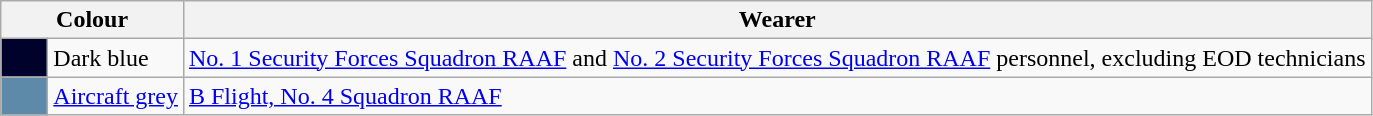<table class="wikitable">
<tr>
<th colspan="2">Colour</th>
<th>Wearer</th>
</tr>
<tr>
<td style="background:#00022b;">      </td>
<td>Dark blue</td>
<td><a href='#'>No. 1 Security Forces Squadron RAAF</a> and <a href='#'>No. 2 Security Forces Squadron RAAF</a> personnel, excluding EOD technicians</td>
</tr>
<tr>
<td style="background:#5D8AA8;">      </td>
<td><a href='#'>Aircraft grey</a></td>
<td><a href='#'>B Flight, No. 4 Squadron RAAF</a></td>
</tr>
</table>
